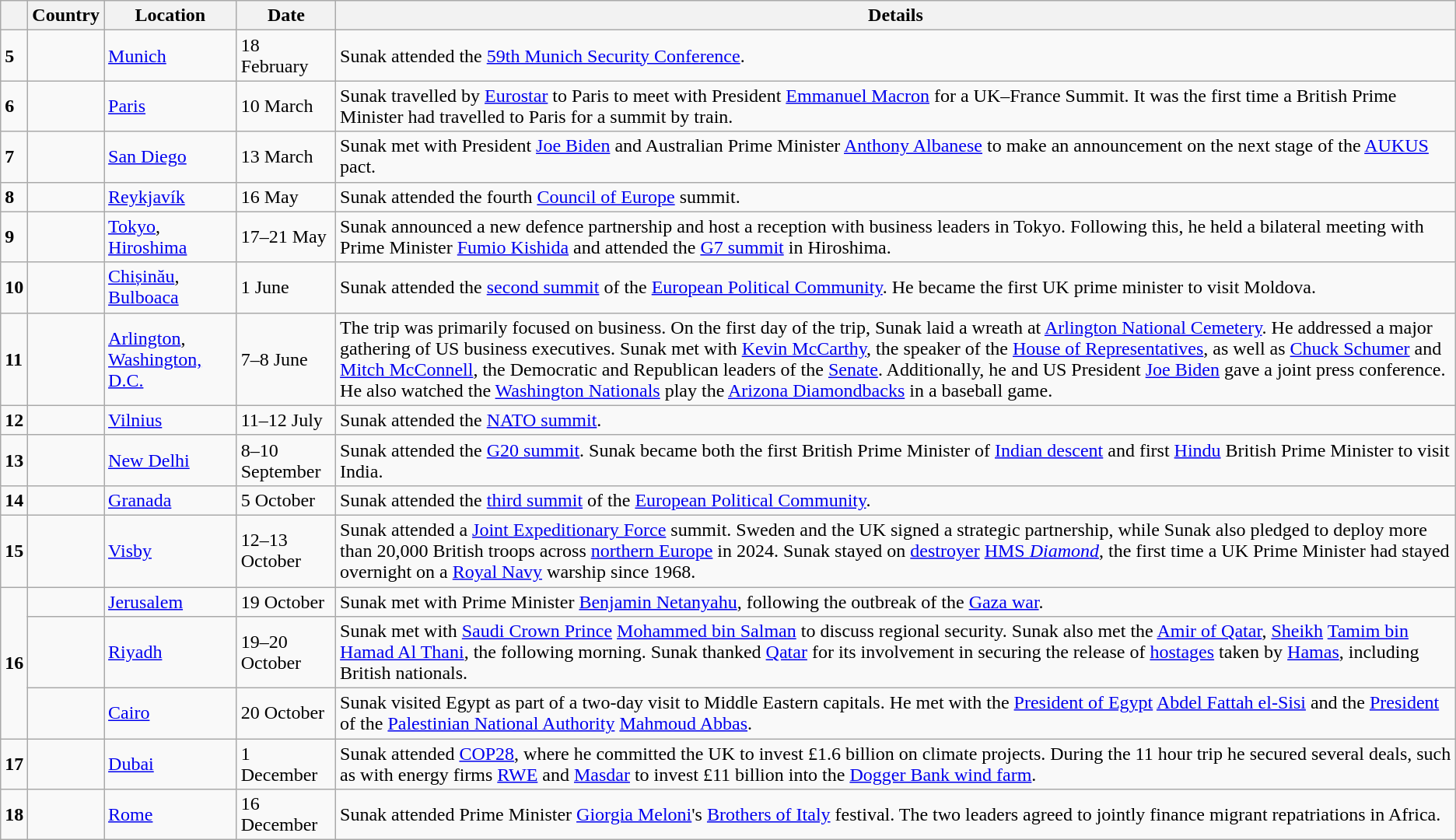<table class="wikitable sortable">
<tr>
<th></th>
<th>Country</th>
<th>Location</th>
<th>Date</th>
<th>Details</th>
</tr>
<tr>
<td><strong>5</strong></td>
<td></td>
<td><a href='#'>Munich</a></td>
<td>18 February</td>
<td>Sunak attended the <a href='#'>59th Munich Security Conference</a>.</td>
</tr>
<tr>
<td><strong>6</strong></td>
<td></td>
<td><a href='#'>Paris</a></td>
<td>10 March</td>
<td>Sunak travelled by <a href='#'>Eurostar</a> to Paris to meet with President <a href='#'>Emmanuel Macron</a> for a UK–France Summit. It was the first time a British Prime Minister had travelled to Paris for a summit by train.</td>
</tr>
<tr>
<td><strong>7</strong></td>
<td></td>
<td><a href='#'>San Diego</a></td>
<td>13 March</td>
<td>Sunak met with President <a href='#'>Joe Biden</a> and Australian Prime Minister <a href='#'>Anthony Albanese</a> to make an announcement on the next stage of the <a href='#'>AUKUS</a> pact.</td>
</tr>
<tr>
<td><strong>8</strong></td>
<td></td>
<td><a href='#'>Reykjavík</a></td>
<td>16 May</td>
<td>Sunak attended the fourth <a href='#'>Council of Europe</a> summit.</td>
</tr>
<tr>
<td><strong>9</strong></td>
<td></td>
<td><a href='#'>Tokyo</a>, <a href='#'>Hiroshima</a></td>
<td>17–21 May</td>
<td>Sunak announced a new defence partnership and host a reception with business leaders in Tokyo. Following this, he held a bilateral meeting with Prime Minister <a href='#'>Fumio Kishida</a> and attended the <a href='#'>G7 summit</a> in Hiroshima.</td>
</tr>
<tr>
<td><strong>10</strong></td>
<td></td>
<td><a href='#'>Chișinău</a>, <a href='#'>Bulboaca</a></td>
<td>1 June</td>
<td>Sunak attended the <a href='#'>second summit</a> of the <a href='#'>European Political Community</a>. He became the first UK prime minister to visit Moldova.</td>
</tr>
<tr>
<td><strong>11</strong></td>
<td></td>
<td><a href='#'>Arlington</a>, <a href='#'>Washington, D.C.</a></td>
<td>7–8 June</td>
<td>The trip was primarily focused on business. On the first day of the trip, Sunak laid a wreath at <a href='#'>Arlington National Cemetery</a>. He addressed a major gathering of US business executives. Sunak met with <a href='#'>Kevin McCarthy</a>, the speaker of the <a href='#'>House of Representatives</a>, as well as <a href='#'>Chuck Schumer</a> and <a href='#'>Mitch McConnell</a>, the Democratic and Republican leaders of the <a href='#'>Senate</a>. Additionally, he and US President <a href='#'>Joe Biden</a> gave a joint press conference. He also watched the <a href='#'>Washington Nationals</a> play the <a href='#'>Arizona Diamondbacks</a> in a baseball game.</td>
</tr>
<tr>
<td><strong>12</strong></td>
<td></td>
<td><a href='#'>Vilnius</a></td>
<td>11–12 July</td>
<td>Sunak attended the <a href='#'>NATO summit</a>.</td>
</tr>
<tr>
<td><strong>13</strong></td>
<td></td>
<td><a href='#'>New Delhi</a></td>
<td>8–10 September</td>
<td>Sunak attended the <a href='#'>G20 summit</a>. Sunak became both the first British Prime Minister of <a href='#'>Indian descent</a> and first <a href='#'>Hindu</a> British Prime Minister to visit India.</td>
</tr>
<tr>
<td><strong>14</strong></td>
<td></td>
<td><a href='#'>Granada</a></td>
<td>5 October</td>
<td>Sunak attended the <a href='#'>third summit</a> of the <a href='#'>European Political Community</a>.</td>
</tr>
<tr>
<td><strong>15</strong></td>
<td></td>
<td><a href='#'>Visby</a></td>
<td>12–13 October</td>
<td>Sunak attended a <a href='#'>Joint Expeditionary Force</a> summit. Sweden and the UK signed a strategic partnership, while Sunak also pledged to deploy more than 20,000 British troops across <a href='#'>northern Europe</a> in 2024. Sunak stayed on <a href='#'>destroyer</a> <a href='#'>HMS <em>Diamond</em></a>, the first time a UK Prime Minister had stayed overnight on a <a href='#'>Royal Navy</a> warship since 1968.</td>
</tr>
<tr>
<td rowspan=3><strong>16</strong></td>
<td></td>
<td><a href='#'>Jerusalem</a></td>
<td>19 October</td>
<td>Sunak met with Prime Minister <a href='#'>Benjamin Netanyahu</a>, following the outbreak of the <a href='#'>Gaza war</a>.</td>
</tr>
<tr>
<td></td>
<td><a href='#'>Riyadh</a></td>
<td>19–20 October</td>
<td>Sunak met with <a href='#'>Saudi Crown Prince</a> <a href='#'>Mohammed bin Salman</a> to discuss regional security. Sunak also met the <a href='#'>Amir of Qatar</a>, <a href='#'>Sheikh</a> <a href='#'>Tamim bin Hamad Al Thani</a>, the following morning. Sunak thanked <a href='#'>Qatar</a> for its involvement in securing the release of <a href='#'>hostages</a> taken by <a href='#'>Hamas</a>, including British nationals.</td>
</tr>
<tr>
<td></td>
<td><a href='#'>Cairo</a></td>
<td>20 October</td>
<td>Sunak visited Egypt as part of a two-day visit to Middle Eastern capitals. He met with the <a href='#'>President of Egypt</a> <a href='#'>Abdel Fattah el-Sisi</a> and the <a href='#'>President</a> of the <a href='#'>Palestinian National Authority</a> <a href='#'>Mahmoud Abbas</a>.</td>
</tr>
<tr>
<td><strong>17</strong></td>
<td></td>
<td><a href='#'>Dubai</a></td>
<td>1 December</td>
<td>Sunak attended <a href='#'>COP28</a>, where he committed the UK to invest £1.6 billion on climate projects. During the 11 hour trip he secured several deals, such as with energy firms <a href='#'>RWE</a> and <a href='#'>Masdar</a> to invest £11 billion into the <a href='#'>Dogger Bank wind farm</a>.</td>
</tr>
<tr>
<td><strong>18</strong></td>
<td></td>
<td><a href='#'>Rome</a></td>
<td>16 December</td>
<td>Sunak attended Prime Minister <a href='#'>Giorgia Meloni</a>'s <a href='#'>Brothers of Italy</a> festival. The two leaders agreed to jointly finance migrant repatriations in Africa.</td>
</tr>
</table>
